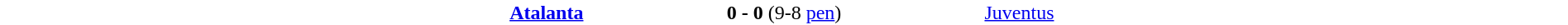<table cellspacing=0 width=100% style=background:#FFFFFF>
<tr>
<td width=22% align=right><strong> <a href='#'>Atalanta</a></strong></td>
<td align=center width=15%><strong>0 - 0</strong> (9-8 <a href='#'>pen</a>)</td>
<td width=22%> <a href='#'>Juventus</a></td>
</tr>
</table>
